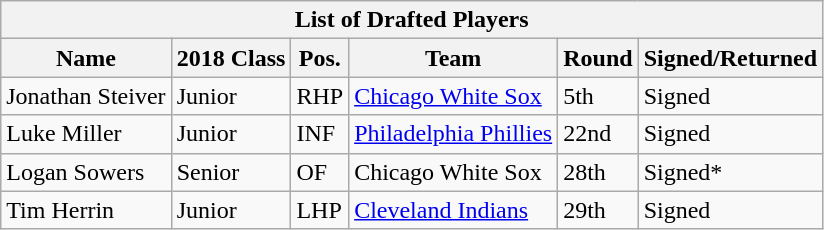<table class="wikitable collapsible">
<tr>
<th colspan="7">List of Drafted Players</th>
</tr>
<tr>
<th>Name</th>
<th>2018 Class</th>
<th>Pos.</th>
<th>Team</th>
<th>Round</th>
<th>Signed/Returned</th>
</tr>
<tr>
<td>Jonathan Steiver</td>
<td>Junior</td>
<td>RHP</td>
<td><a href='#'>Chicago White Sox</a></td>
<td>5th</td>
<td>Signed</td>
</tr>
<tr>
<td>Luke Miller</td>
<td>Junior</td>
<td>INF</td>
<td><a href='#'>Philadelphia Phillies</a></td>
<td>22nd</td>
<td>Signed</td>
</tr>
<tr>
<td>Logan Sowers</td>
<td>Senior</td>
<td>OF</td>
<td>Chicago White Sox</td>
<td>28th</td>
<td>Signed*</td>
</tr>
<tr>
<td>Tim Herrin</td>
<td>Junior</td>
<td>LHP</td>
<td><a href='#'>Cleveland Indians</a></td>
<td>29th</td>
<td>Signed</td>
</tr>
</table>
